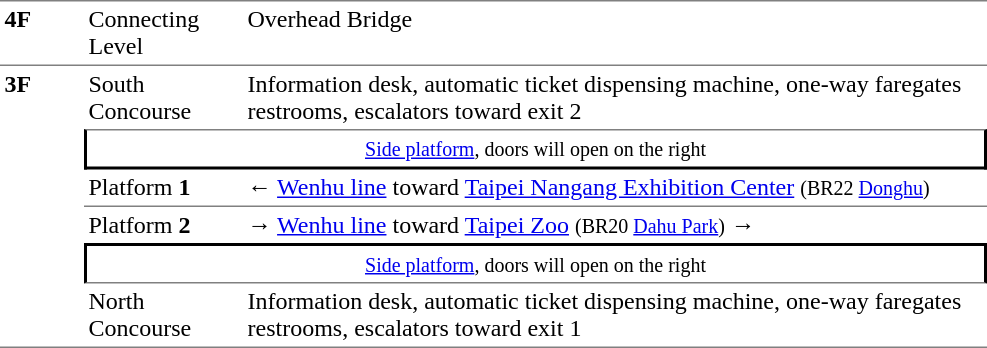<table table border=0 cellspacing=0 cellpadding=3>
<tr>
<td style="border-bottom:solid 1px gray;border-top:solid 1px gray;" width=50 valign=top><strong>4F</strong></td>
<td style="border-top:solid 1px gray;border-bottom:solid 1px gray;" width=100 valign=top>Connecting Level</td>
<td style="border-top:solid 1px gray;border-bottom:solid 1px gray;" width=490 valign=top>Overhead Bridge</td>
</tr>
<tr>
<td style="border-bottom:solid 1px gray;" width=50 rowspan=8 valign=top><strong>3F</strong></td>
</tr>
<tr>
<td style="border-top:solid 0px white;" valign=top>South Concourse</td>
<td>Information desk, automatic ticket dispensing machine, one-way faregates<br>restrooms, escalators toward exit 2</td>
</tr>
<tr>
<td style="border-right:solid 2px black;border-left:solid 2px black;border-bottom:solid 2px black;border-top:solid 1px gray;text-align:center;" colspan=2><small><a href='#'>Side platform</a>, doors will open on the right</small></td>
</tr>
<tr>
<td style="border-bottom:solid 1px gray;" width=100>Platform <span><strong>1</strong></span></td>
<td style="border-bottom:solid 1px gray;" width=390>←  <a href='#'>Wenhu line</a> toward <a href='#'>Taipei Nangang Exhibition Center</a> <small>(BR22 <a href='#'>Donghu</a>)</small></td>
</tr>
<tr>
<td>Platform <span><strong>2</strong></span></td>
<td><span>→</span>  <a href='#'>Wenhu line</a> toward <a href='#'>Taipei Zoo</a> <small>(BR20 <a href='#'>Dahu Park</a>)</small> →</td>
</tr>
<tr>
<td style="border-top:solid 2px black;border-right:solid 2px black;border-left:solid 2px black;border-bottom:solid 1px gray;text-align:center;" colspan=2><small><a href='#'>Side platform</a>, doors will open on the right</small></td>
</tr>
<tr>
<td style="border-bottom:solid 1px gray;" valign=top>North Concourse</td>
<td style="border-bottom:solid 1px gray;">Information desk, automatic ticket dispensing machine, one-way faregates<br>restrooms, escalators toward exit 1</td>
</tr>
</table>
